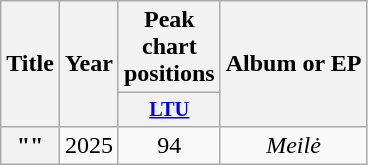<table class="wikitable plainrowheaders" style="text-align:center;">
<tr>
<th scope="col" rowspan="2">Title</th>
<th scope="col" rowspan="2">Year</th>
<th scope="col" colspan="1">Peak chart positions</th>
<th scope="col" rowspan="2">Album or EP</th>
</tr>
<tr>
<th scope="col" style="width:3em;font-size:85%;"><a href='#'>LTU</a><br></th>
</tr>
<tr>
<th scope="row">""<br></th>
<td>2025</td>
<td>94</td>
<td><em>Meilė</em></td>
</tr>
</table>
